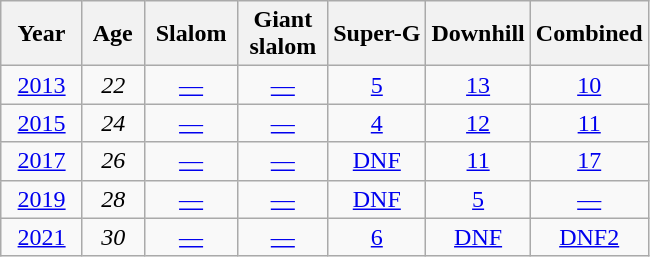<table class=wikitable style="text-align:center">
<tr>
<th>  Year  </th>
<th> Age </th>
<th> Slalom </th>
<th> Giant <br> slalom </th>
<th>Super-G</th>
<th>Downhill</th>
<th>Combined</th>
</tr>
<tr>
<td><a href='#'>2013</a></td>
<td><em>22</em></td>
<td><a href='#'>—</a></td>
<td><a href='#'>—</a></td>
<td><a href='#'>5</a></td>
<td><a href='#'>13</a></td>
<td><a href='#'>10</a></td>
</tr>
<tr>
<td><a href='#'>2015</a></td>
<td><em>24</em></td>
<td><a href='#'>—</a></td>
<td><a href='#'>—</a></td>
<td><a href='#'>4</a></td>
<td><a href='#'>12</a></td>
<td><a href='#'>11</a></td>
</tr>
<tr>
<td><a href='#'>2017</a></td>
<td><em>26</em></td>
<td><a href='#'>—</a></td>
<td><a href='#'>—</a></td>
<td><a href='#'>DNF</a></td>
<td><a href='#'>11</a></td>
<td><a href='#'>17</a></td>
</tr>
<tr>
<td><a href='#'>2019</a></td>
<td><em>28</em></td>
<td><a href='#'>—</a></td>
<td><a href='#'>—</a></td>
<td><a href='#'>DNF</a></td>
<td><a href='#'>5</a></td>
<td><a href='#'>—</a></td>
</tr>
<tr>
<td><a href='#'>2021</a></td>
<td><em>30</em></td>
<td><a href='#'>—</a></td>
<td><a href='#'>—</a></td>
<td><a href='#'>6</a></td>
<td><a href='#'>DNF</a></td>
<td><a href='#'>DNF2</a></td>
</tr>
</table>
